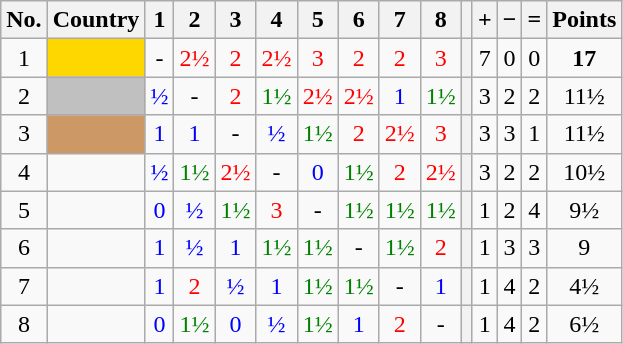<table class="wikitable" style="text-align:center">
<tr>
<th>No.</th>
<th>Country</th>
<th>1</th>
<th>2</th>
<th>3</th>
<th>4</th>
<th>5</th>
<th>6</th>
<th>7</th>
<th>8</th>
<th></th>
<th>+</th>
<th>−</th>
<th>=</th>
<th>Points</th>
</tr>
<tr>
<td>1</td>
<td align=left bgcolor="gold"></td>
<td>-</td>
<td style="color:red;">2½</td>
<td style="color:red;">2</td>
<td style="color:red;">2½</td>
<td style="color:red;">3</td>
<td style="color:red;">2</td>
<td style="color:red;">2</td>
<td style="color:red;">3</td>
<th></th>
<td>7</td>
<td>0</td>
<td>0</td>
<td><strong>17</strong></td>
</tr>
<tr>
<td>2</td>
<td align=left bgcolor="silver"></td>
<td style="color:blue;">½</td>
<td>-</td>
<td style="color:red;">2</td>
<td style="color:green;">1½</td>
<td style="color:red;">2½</td>
<td style="color:red;">2½</td>
<td style="color:blue;">1</td>
<td style="color:green;">1½</td>
<th></th>
<td>3</td>
<td>2</td>
<td>2</td>
<td>11½</td>
</tr>
<tr>
<td>3</td>
<td align=left bgcolor="CC9966"></td>
<td style="color:blue;">1</td>
<td style="color:blue;">1</td>
<td>-</td>
<td style="color:blue;">½</td>
<td style="color:green;">1½</td>
<td style="color:red;">2</td>
<td style="color:red;">2½</td>
<td style="color:red;">3</td>
<th></th>
<td>3</td>
<td>3</td>
<td>1</td>
<td>11½</td>
</tr>
<tr>
<td>4</td>
<td style="text-align: left"></td>
<td style="color:blue;">½</td>
<td style="color:green;">1½</td>
<td style="color:red;">2½</td>
<td>-</td>
<td style="color:blue;">0</td>
<td style="color:green;">1½</td>
<td style="color:red;">2</td>
<td style="color:red;">2½</td>
<th></th>
<td>3</td>
<td>2</td>
<td>2</td>
<td>10½</td>
</tr>
<tr>
<td>5</td>
<td style="text-align: left"></td>
<td style="color:blue;">0</td>
<td style="color:blue;">½</td>
<td style="color:green;">1½</td>
<td style="color:red;">3</td>
<td>-</td>
<td style="color:green;">1½</td>
<td style="color:green;">1½</td>
<td style="color:green;">1½</td>
<th></th>
<td>1</td>
<td>2</td>
<td>4</td>
<td>9½</td>
</tr>
<tr>
<td>6</td>
<td style="text-align: left"></td>
<td style="color:blue;">1</td>
<td style="color:blue;">½</td>
<td style="color:blue;">1</td>
<td style="color:green;">1½</td>
<td style="color:green;">1½</td>
<td>-</td>
<td style="color:green;">1½</td>
<td style="color:red;">2</td>
<th></th>
<td>1</td>
<td>3</td>
<td>3</td>
<td>9</td>
</tr>
<tr>
<td>7</td>
<td style="text-align: left"></td>
<td style="color:blue;">1</td>
<td style="color:red;">2</td>
<td style="color:blue;">½</td>
<td style="color:blue;">1</td>
<td style="color:green;">1½</td>
<td style="color:green;">1½</td>
<td>-</td>
<td style="color:blue;">1</td>
<th></th>
<td>1</td>
<td>4</td>
<td>2</td>
<td>4½</td>
</tr>
<tr>
<td>8</td>
<td style="text-align: left"></td>
<td style="color:blue;">0</td>
<td style="color:green;">1½</td>
<td style="color:blue;">0</td>
<td style="color:blue;">½</td>
<td style="color:green;">1½</td>
<td style="color:blue;">1</td>
<td style="color:red;">2</td>
<td>-</td>
<th></th>
<td>1</td>
<td>4</td>
<td>2</td>
<td>6½</td>
</tr>
</table>
